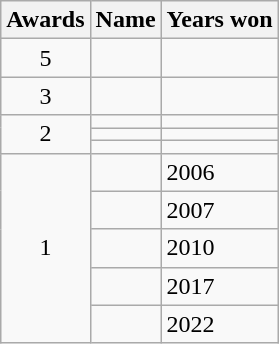<table class="wikitable style="font-size:100%; text-align: left; width:70%">
<tr>
<th>Awards</th>
<th>Name</th>
<th>Years won</th>
</tr>
<tr>
<td align=center>5</td>
<td></td>
<td></td>
</tr>
<tr>
<td align=center>3</td>
<td></td>
<td></td>
</tr>
<tr>
<td align=center rowspan=3>2</td>
<td></td>
<td></td>
</tr>
<tr>
<td></td>
<td></td>
</tr>
<tr>
<td></td>
<td></td>
</tr>
<tr>
<td rowspan=5 align=center>1</td>
<td></td>
<td>2006</td>
</tr>
<tr>
<td></td>
<td>2007</td>
</tr>
<tr>
<td></td>
<td>2010</td>
</tr>
<tr>
<td></td>
<td>2017</td>
</tr>
<tr>
<td></td>
<td>2022</td>
</tr>
</table>
